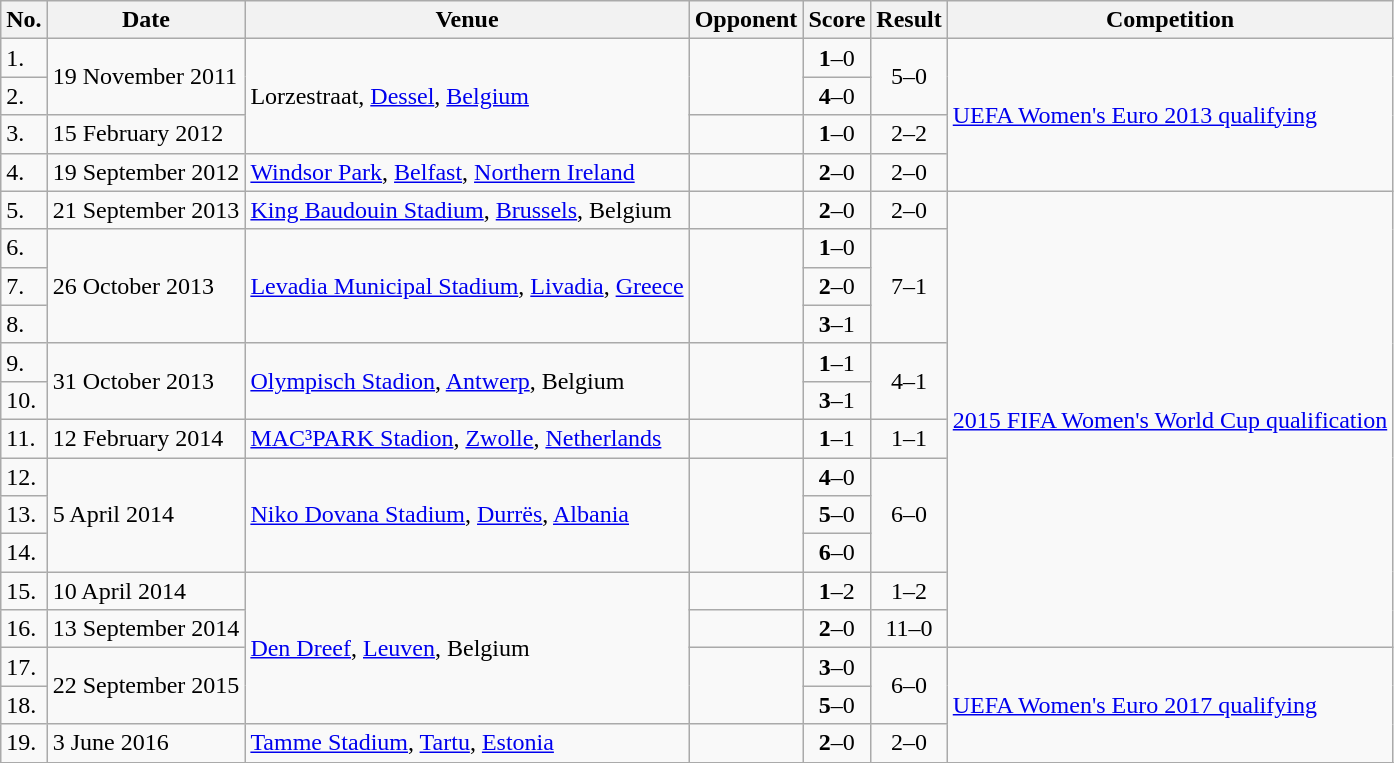<table class="wikitable">
<tr>
<th>No.</th>
<th>Date</th>
<th>Venue</th>
<th>Opponent</th>
<th>Score</th>
<th>Result</th>
<th>Competition</th>
</tr>
<tr>
<td>1.</td>
<td rowspan=2>19 November 2011</td>
<td rowspan=3>Lorzestraat, <a href='#'>Dessel</a>, <a href='#'>Belgium</a></td>
<td rowspan=2></td>
<td align=center><strong>1</strong>–0</td>
<td rowspan=2 align=center>5–0</td>
<td rowspan=4><a href='#'>UEFA Women's Euro 2013 qualifying</a></td>
</tr>
<tr>
<td>2.</td>
<td align=center><strong>4</strong>–0</td>
</tr>
<tr>
<td>3.</td>
<td>15 February 2012</td>
<td></td>
<td align=center><strong>1</strong>–0</td>
<td align=center>2–2</td>
</tr>
<tr>
<td>4.</td>
<td>19 September 2012</td>
<td><a href='#'>Windsor Park</a>, <a href='#'>Belfast</a>, <a href='#'>Northern Ireland</a></td>
<td></td>
<td align=center><strong>2</strong>–0</td>
<td align=center>2–0</td>
</tr>
<tr>
<td>5.</td>
<td>21 September 2013</td>
<td><a href='#'>King Baudouin Stadium</a>, <a href='#'>Brussels</a>, Belgium</td>
<td></td>
<td align=center><strong>2</strong>–0</td>
<td align=center>2–0</td>
<td rowspan=12><a href='#'>2015 FIFA Women's World Cup qualification</a></td>
</tr>
<tr>
<td>6.</td>
<td rowspan=3>26 October 2013</td>
<td rowspan=3><a href='#'>Levadia Municipal Stadium</a>, <a href='#'>Livadia</a>, <a href='#'>Greece</a></td>
<td rowspan=3></td>
<td align=center><strong>1</strong>–0</td>
<td rowspan=3 align=center>7–1</td>
</tr>
<tr>
<td>7.</td>
<td align=center><strong>2</strong>–0</td>
</tr>
<tr>
<td>8.</td>
<td align=center><strong>3</strong>–1</td>
</tr>
<tr>
<td>9.</td>
<td rowspan=2>31 October 2013</td>
<td rowspan=2><a href='#'>Olympisch Stadion</a>, <a href='#'>Antwerp</a>, Belgium</td>
<td rowspan=2></td>
<td align=center><strong>1</strong>–1</td>
<td rowspan=2 align=center>4–1</td>
</tr>
<tr>
<td>10.</td>
<td align=center><strong>3</strong>–1</td>
</tr>
<tr>
<td>11.</td>
<td>12 February 2014</td>
<td><a href='#'>MAC³PARK Stadion</a>, <a href='#'>Zwolle</a>, <a href='#'>Netherlands</a></td>
<td></td>
<td align=center><strong>1</strong>–1</td>
<td align=center>1–1</td>
</tr>
<tr>
<td>12.</td>
<td rowspan=3>5 April 2014</td>
<td rowspan=3><a href='#'>Niko Dovana Stadium</a>, <a href='#'>Durrës</a>, <a href='#'>Albania</a></td>
<td rowspan=3></td>
<td align=center><strong>4</strong>–0</td>
<td rowspan=3 align=center>6–0</td>
</tr>
<tr>
<td>13.</td>
<td align=center><strong>5</strong>–0</td>
</tr>
<tr>
<td>14.</td>
<td align=center><strong>6</strong>–0</td>
</tr>
<tr>
<td>15.</td>
<td>10 April 2014</td>
<td rowspan=4><a href='#'>Den Dreef</a>, <a href='#'>Leuven</a>, Belgium</td>
<td></td>
<td align=center><strong>1</strong>–2</td>
<td align=center>1–2</td>
</tr>
<tr>
<td>16.</td>
<td>13 September 2014</td>
<td></td>
<td align=center><strong>2</strong>–0</td>
<td align=center>11–0</td>
</tr>
<tr>
<td>17.</td>
<td rowspan=2>22 September 2015</td>
<td rowspan=2></td>
<td align=center><strong>3</strong>–0</td>
<td rowspan=2 align=center>6–0</td>
<td rowspan=3><a href='#'>UEFA Women's Euro 2017 qualifying</a></td>
</tr>
<tr>
<td>18.</td>
<td align=center><strong>5</strong>–0</td>
</tr>
<tr>
<td>19.</td>
<td>3 June 2016</td>
<td><a href='#'>Tamme Stadium</a>, <a href='#'>Tartu</a>, <a href='#'>Estonia</a></td>
<td></td>
<td align=center><strong>2</strong>–0</td>
<td align=center>2–0</td>
</tr>
<tr>
</tr>
</table>
